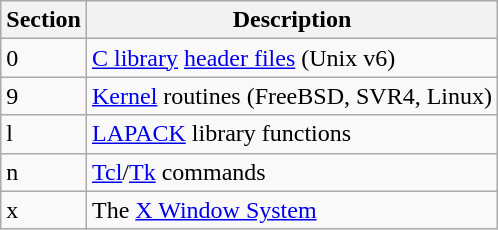<table class="wikitable">
<tr>
<th>Section</th>
<th>Description</th>
</tr>
<tr>
<td>0</td>
<td><a href='#'>C library</a> <a href='#'>header files</a> (Unix v6)</td>
</tr>
<tr>
<td>9</td>
<td><a href='#'>Kernel</a> routines (FreeBSD, SVR4, Linux)</td>
</tr>
<tr>
<td>l</td>
<td><a href='#'>LAPACK</a> library functions</td>
</tr>
<tr>
<td>n</td>
<td><a href='#'>Tcl</a>/<a href='#'>Tk</a> commands</td>
</tr>
<tr>
<td>x</td>
<td>The <a href='#'>X Window System</a></td>
</tr>
</table>
